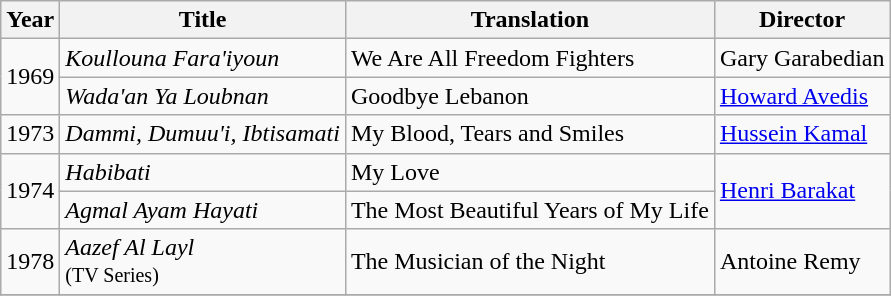<table class="wikitable sortable" border="2">
<tr>
<th scope="col">Year</th>
<th scope="col">Title</th>
<th scope="col">Translation</th>
<th scope="col">Director</th>
</tr>
<tr>
<td rowspan="2">1969</td>
<td><em>Koullouna Fara'iyoun</em></td>
<td>We Are All Freedom Fighters</td>
<td>Gary Garabedian</td>
</tr>
<tr>
<td><em>Wada'an Ya Loubnan</em></td>
<td>Goodbye Lebanon</td>
<td><a href='#'>Howard Avedis</a></td>
</tr>
<tr>
<td>1973</td>
<td><em>Dammi, Dumuu'i, Ibtisamati</em></td>
<td>My Blood, Tears and Smiles</td>
<td><a href='#'>Hussein Kamal</a></td>
</tr>
<tr>
<td rowspan="2">1974</td>
<td><em>Habibati</em></td>
<td>My Love</td>
<td rowspan="2"><a href='#'>Henri Barakat</a></td>
</tr>
<tr>
<td><em>Agmal Ayam Hayati</em></td>
<td>The Most Beautiful Years of My Life</td>
</tr>
<tr>
<td>1978</td>
<td><em>Aazef Al Layl</em><br><small>(TV Series)</small></td>
<td>The Musician of the Night</td>
<td>Antoine Remy</td>
</tr>
<tr>
</tr>
</table>
